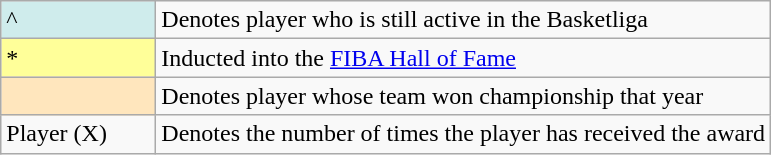<table class="wikitable">
<tr>
<td style="background-color:#CFECEC; width:6em">^</td>
<td>Denotes player who is still active in the Basketliga</td>
</tr>
<tr>
<td style="background-color:#FFFF99; width:6em">*</td>
<td>Inducted into the <a href='#'>FIBA Hall of Fame</a></td>
</tr>
<tr>
<td style="background-color:#FFE6BD; border:1px solid #aaaaaa; width:6em"></td>
<td>Denotes player whose team won championship that year</td>
</tr>
<tr>
<td>Player (X)</td>
<td>Denotes the number of times the player has received the award</td>
</tr>
</table>
